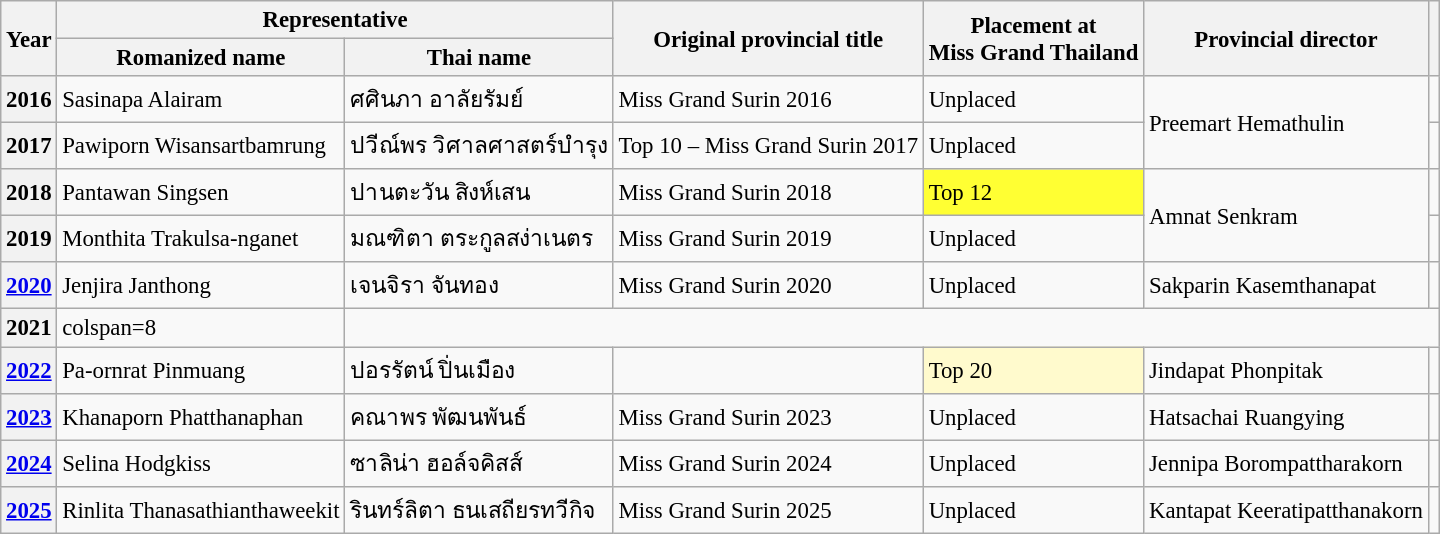<table class="wikitable defaultcenter col2left col3left col6left" style="font-size:95%;">
<tr>
<th rowspan=2>Year</th>
<th colspan=2>Representative</th>
<th rowspan=2>Original provincial title</th>
<th rowspan=2>Placement at<br>Miss Grand Thailand</th>
<th rowspan=2>Provincial director</th>
<th rowspan=2></th>
</tr>
<tr>
<th>Romanized name</th>
<th>Thai name</th>
</tr>
<tr>
<th>2016</th>
<td>Sasinapa Alairam</td>
<td>ศศินภา อาลัยรัมย์</td>
<td>Miss Grand Surin 2016</td>
<td>Unplaced</td>
<td rowspan=2>Preemart Hemathulin</td>
<td></td>
</tr>
<tr>
<th>2017</th>
<td>Pawiporn Wisansartbamrung</td>
<td>ปวีณ์พร วิศาลศาสตร์บำรุง</td>
<td>Top 10 – Miss Grand Surin 2017</td>
<td>Unplaced</td>
<td></td>
</tr>
<tr>
<th>2018</th>
<td>Pantawan Singsen</td>
<td>ปานตะวัน สิงห์เสน</td>
<td>Miss Grand Surin 2018</td>
<td bgcolor=#FFFF33>Top 12</td>
<td rowspan=2>Amnat Senkram</td>
<td></td>
</tr>
<tr>
<th>2019</th>
<td>Monthita Trakulsa-nganet</td>
<td>มณฑิตา ตระกูลสง่าเนตร</td>
<td>Miss Grand Surin 2019</td>
<td>Unplaced</td>
<td></td>
</tr>
<tr>
<th><a href='#'>2020</a></th>
<td>Jenjira Janthong</td>
<td>เจนจิรา จันทอง</td>
<td>Miss Grand Surin 2020</td>
<td>Unplaced</td>
<td>Sakparin Kasemthanapat</td>
<td></td>
</tr>
<tr>
<th>2021</th>
<td>colspan=8 </td>
</tr>
<tr>
<th><a href='#'>2022</a></th>
<td>Pa-ornrat Pinmuang</td>
<td>ปอรรัตน์ ปิ่นเมือง</td>
<td></td>
<td bgcolor=#FFFACD>Top 20</td>
<td>Jindapat Phonpitak</td>
<td></td>
</tr>
<tr>
<th><a href='#'>2023</a></th>
<td>Khanaporn Phatthanaphan</td>
<td>คณาพร พัฒนพันธ์</td>
<td>Miss Grand Surin 2023</td>
<td>Unplaced</td>
<td>Hatsachai Ruangying</td>
<td></td>
</tr>
<tr>
<th><a href='#'>2024</a></th>
<td>Selina Hodgkiss</td>
<td>ซาลิน่า ฮอล์จคิสส์</td>
<td>Miss Grand Surin 2024</td>
<td>Unplaced</td>
<td>Jennipa Borompattharakorn</td>
<td></td>
</tr>
<tr>
<th><a href='#'>2025</a></th>
<td>Rinlita Thanasathianthaweekit</td>
<td>รินทร์ลิตา ธนเสถียรทวีกิจ</td>
<td>Miss Grand Surin 2025</td>
<td>Unplaced</td>
<td>Kantapat Keeratipatthanakorn</td>
<td></td>
</tr>
</table>
